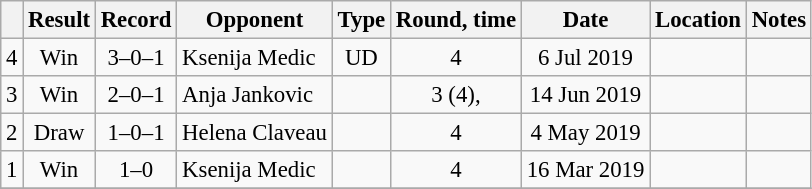<table class="wikitable" style="text-align:center; font-size:95%">
<tr>
<th></th>
<th>Result</th>
<th>Record</th>
<th>Opponent</th>
<th>Type</th>
<th>Round, time</th>
<th>Date</th>
<th>Location</th>
<th>Notes</th>
</tr>
<tr>
<td>4</td>
<td>Win</td>
<td>3–0–1</td>
<td style="text-align:left;"> Ksenija Medic</td>
<td>UD</td>
<td>4</td>
<td>6 Jul 2019</td>
<td style="text-align:left;"></td>
<td></td>
</tr>
<tr>
<td>3</td>
<td>Win</td>
<td>2–0–1</td>
<td style="text-align:left;"> Anja Jankovic</td>
<td></td>
<td>3 (4), </td>
<td>14 Jun 2019</td>
<td style="text-align:left;"></td>
<td></td>
</tr>
<tr>
<td>2</td>
<td>Draw</td>
<td>1–0–1</td>
<td style="text-align:left;"> Helena Claveau</td>
<td></td>
<td>4</td>
<td>4 May 2019</td>
<td style="text-align:left;"></td>
<td></td>
</tr>
<tr>
<td>1</td>
<td>Win</td>
<td>1–0</td>
<td style="text-align:left;"> Ksenija Medic</td>
<td></td>
<td>4</td>
<td>16 Mar 2019</td>
<td style="text-align:left;"></td>
<td></td>
</tr>
<tr>
</tr>
</table>
